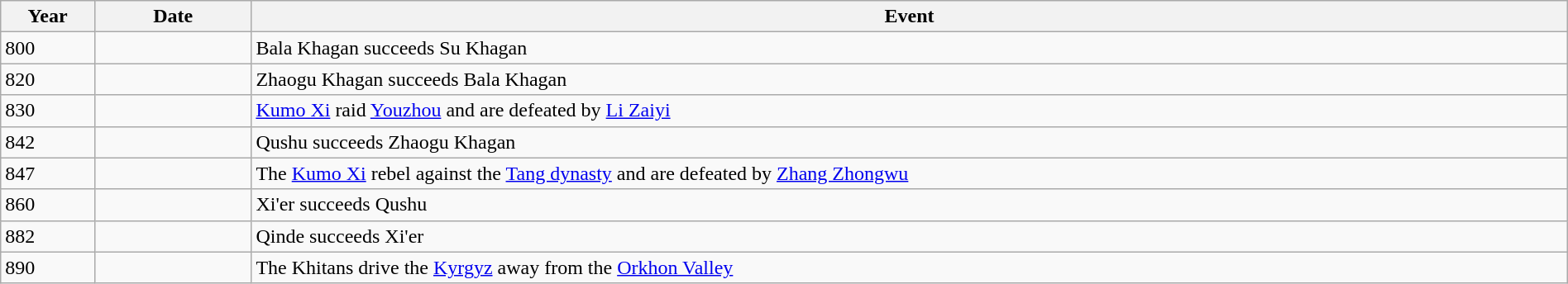<table class="wikitable" width="100%">
<tr>
<th style="width:6%">Year</th>
<th style="width:10%">Date</th>
<th>Event</th>
</tr>
<tr>
<td>800</td>
<td></td>
<td>Bala Khagan succeeds Su Khagan</td>
</tr>
<tr>
<td>820</td>
<td></td>
<td>Zhaogu Khagan succeeds Bala Khagan</td>
</tr>
<tr>
<td>830</td>
<td></td>
<td><a href='#'>Kumo Xi</a> raid <a href='#'>Youzhou</a> and are defeated by <a href='#'>Li Zaiyi</a></td>
</tr>
<tr>
<td>842</td>
<td></td>
<td>Qushu succeeds Zhaogu Khagan</td>
</tr>
<tr>
<td>847</td>
<td></td>
<td>The <a href='#'>Kumo Xi</a> rebel against the <a href='#'>Tang dynasty</a> and are defeated by <a href='#'>Zhang Zhongwu</a></td>
</tr>
<tr>
<td>860</td>
<td></td>
<td>Xi'er succeeds Qushu</td>
</tr>
<tr>
<td>882</td>
<td></td>
<td>Qinde succeeds Xi'er</td>
</tr>
<tr>
<td>890</td>
<td></td>
<td>The Khitans drive the <a href='#'>Kyrgyz</a> away from the <a href='#'>Orkhon Valley</a></td>
</tr>
</table>
